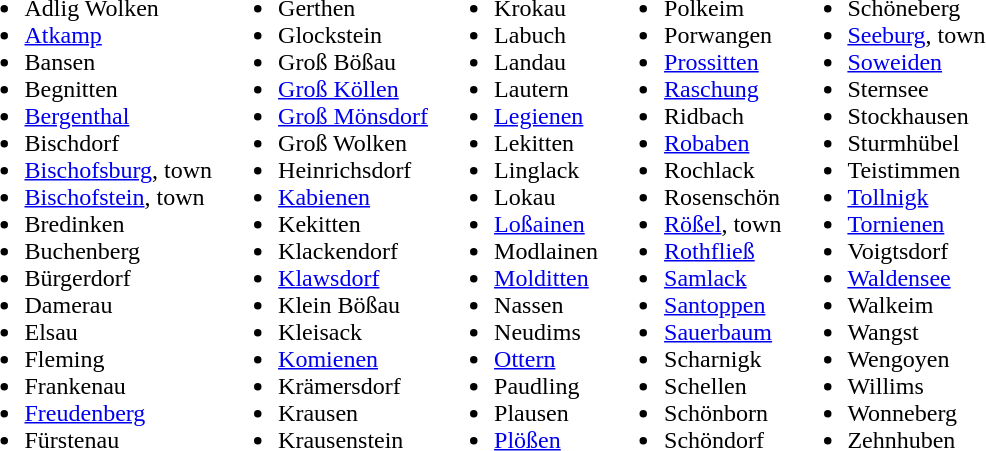<table>
<tr>
<td valign="top"><br><ul><li>Adlig Wolken</li><li><a href='#'>Atkamp</a></li><li>Bansen</li><li>Begnitten</li><li><a href='#'>Bergenthal</a></li><li>Bischdorf</li><li><a href='#'>Bischofsburg</a>, town</li><li><a href='#'>Bischofstein</a>, town</li><li>Bredinken</li><li>Buchenberg</li><li>Bürgerdorf</li><li>Damerau</li><li>Elsau</li><li>Fleming</li><li>Frankenau</li><li><a href='#'>Freudenberg</a></li><li>Fürstenau</li></ul></td>
<td valign="top"><br><ul><li>Gerthen</li><li>Glockstein</li><li>Groß Bößau</li><li><a href='#'>Groß Köllen</a></li><li><a href='#'>Groß Mönsdorf</a></li><li>Groß Wolken</li><li>Heinrichsdorf</li><li><a href='#'>Kabienen</a></li><li>Kekitten</li><li>Klackendorf</li><li><a href='#'>Klawsdorf</a></li><li>Klein Bößau</li><li>Kleisack</li><li><a href='#'>Komienen</a></li><li>Krämersdorf</li><li>Krausen</li><li>Krausenstein</li></ul></td>
<td valign="top"><br><ul><li>Krokau</li><li>Labuch</li><li>Landau</li><li>Lautern</li><li><a href='#'>Legienen</a></li><li>Lekitten</li><li>Linglack</li><li>Lokau</li><li><a href='#'>Loßainen</a></li><li>Modlainen</li><li><a href='#'>Molditten</a></li><li>Nassen</li><li>Neudims</li><li><a href='#'>Ottern</a></li><li>Paudling</li><li>Plausen</li><li><a href='#'>Plößen</a></li></ul></td>
<td valign="top"><br><ul><li>Polkeim</li><li>Porwangen</li><li><a href='#'>Prossitten</a></li><li><a href='#'>Raschung</a></li><li>Ridbach</li><li><a href='#'>Robaben</a></li><li>Rochlack</li><li>Rosenschön</li><li><a href='#'>Rößel</a>, town</li><li><a href='#'>Rothfließ</a></li><li><a href='#'>Samlack</a></li><li><a href='#'>Santoppen</a></li><li><a href='#'>Sauerbaum</a></li><li>Scharnigk</li><li>Schellen</li><li>Schönborn</li><li>Schöndorf</li></ul></td>
<td><br><ul><li>Schöneberg</li><li><a href='#'>Seeburg</a>, town</li><li><a href='#'>Soweiden</a></li><li>Sternsee</li><li>Stockhausen</li><li>Sturmhübel</li><li>Teistimmen</li><li><a href='#'>Tollnigk</a></li><li><a href='#'>Tornienen</a></li><li>Voigtsdorf</li><li><a href='#'>Waldensee</a></li><li>Walkeim</li><li>Wangst</li><li>Wengoyen</li><li>Willims</li><li>Wonneberg</li><li>Zehnhuben</li></ul></td>
</tr>
</table>
